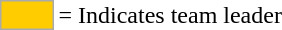<table>
<tr>
<td style="background-color:#FFCC00; border:1px solid #aaaaaa; width:2em;"></td>
<td>= Indicates team leader</td>
</tr>
</table>
